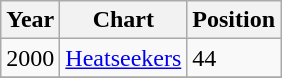<table class="wikitable">
<tr>
<th align="left">Year</th>
<th align="left">Chart</th>
<th align="left">Position</th>
</tr>
<tr>
<td align="left">2000</td>
<td align="left"><a href='#'>Heatseekers</a></td>
<td align="left">44</td>
</tr>
<tr>
</tr>
</table>
